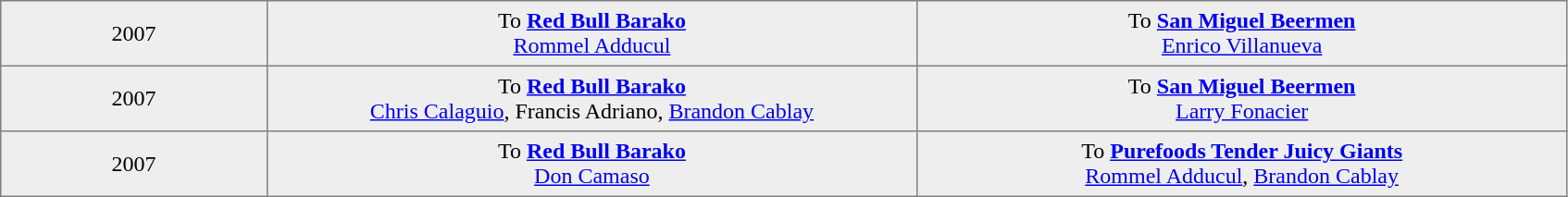<table bgcolor="eeeeee" border="1" cellpadding="5" style="border-collapse:collapse; text-align: center">
<tr>
<td>2007</td>
<td>To <strong><a href='#'>Red Bull Barako</a></strong><br><a href='#'>Rommel Adducul</a></td>
<td>To <strong><a href='#'>San Miguel Beermen</a></strong><br><a href='#'>Enrico Villanueva</a></td>
</tr>
<tr>
<td style="width:12%">2007</td>
<td valign="top" style="width:29.3%">To <strong><a href='#'>Red Bull Barako</a></strong><br><a href='#'>Chris Calaguio</a>, Francis Adriano, <a href='#'>Brandon Cablay</a></td>
<td valign="top" style="width:29.3%">To <strong><a href='#'>San Miguel Beermen</a></strong><br><a href='#'>Larry Fonacier</a></td>
</tr>
<tr>
<td>2007</td>
<td>To <strong><a href='#'>Red Bull Barako</a></strong><br><a href='#'>Don Camaso</a></td>
<td>To <a href='#'><strong>Purefoods Tender Juicy Giants</strong></a><br><a href='#'>Rommel Adducul</a>, <a href='#'>Brandon Cablay</a></td>
</tr>
</table>
